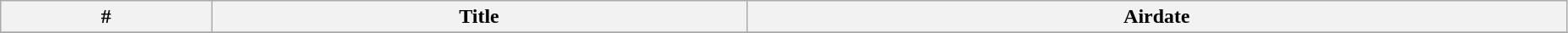<table class="wikitable" width="98%">
<tr>
<th>#</th>
<th>Title</th>
<th>Airdate</th>
</tr>
<tr>
</tr>
</table>
